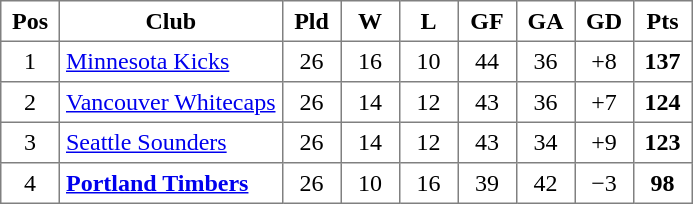<table class="toccolours" border="1" cellpadding="4" cellspacing="0" style="text-align:center; border-collapse: collapse; margin:0;">
<tr>
<th width=30>Pos</th>
<th>Club</th>
<th width=30>Pld</th>
<th width=30>W</th>
<th width=30>L</th>
<th width=30>GF</th>
<th width=30>GA</th>
<th width=30>GD</th>
<th width=30>Pts</th>
</tr>
<tr>
<td>1</td>
<td align=left><a href='#'>Minnesota Kicks</a></td>
<td>26</td>
<td>16</td>
<td>10</td>
<td>44</td>
<td>36</td>
<td>+8</td>
<td><strong>137</strong></td>
</tr>
<tr>
<td>2</td>
<td align=left><a href='#'>Vancouver Whitecaps</a></td>
<td>26</td>
<td>14</td>
<td>12</td>
<td>43</td>
<td>36</td>
<td>+7</td>
<td><strong>124</strong></td>
</tr>
<tr>
<td>3</td>
<td align=left><a href='#'>Seattle Sounders</a></td>
<td>26</td>
<td>14</td>
<td>12</td>
<td>43</td>
<td>34</td>
<td>+9</td>
<td><strong>123</strong></td>
</tr>
<tr>
<td>4</td>
<td align=left><strong><a href='#'>Portland Timbers</a></strong></td>
<td>26</td>
<td>10</td>
<td>16</td>
<td>39</td>
<td>42</td>
<td>−3</td>
<td><strong>98</strong></td>
</tr>
</table>
